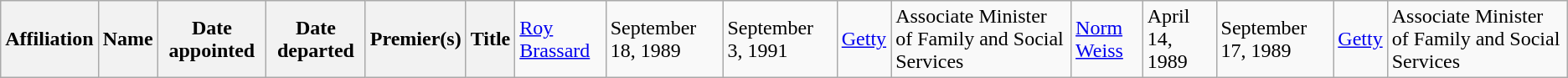<table class="wikitable">
<tr>
<th colspan="2">Affiliation</th>
<th>Name</th>
<th>Date appointed</th>
<th>Date departed</th>
<th>Premier(s)</th>
<th>Title<br></th>
<td><a href='#'>Roy Brassard</a></td>
<td>September 18, 1989</td>
<td>September 3, 1991</td>
<td><a href='#'>Getty</a></td>
<td>Associate Minister of Family and Social Services<br></td>
<td><a href='#'>Norm Weiss</a></td>
<td>April 14, 1989</td>
<td>September 17, 1989</td>
<td><a href='#'>Getty</a></td>
<td>Associate Minister of Family and Social Services</td>
</tr>
</table>
